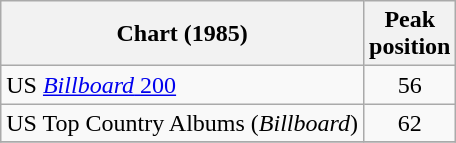<table class="wikitable sortable">
<tr>
<th>Chart (1985)</th>
<th>Peak<br>position</th>
</tr>
<tr>
<td>US <a href='#'><em>Billboard</em> 200</a></td>
<td align="center">56</td>
</tr>
<tr>
<td>US Top Country Albums (<em>Billboard</em>)</td>
<td align="center">62</td>
</tr>
<tr>
</tr>
</table>
